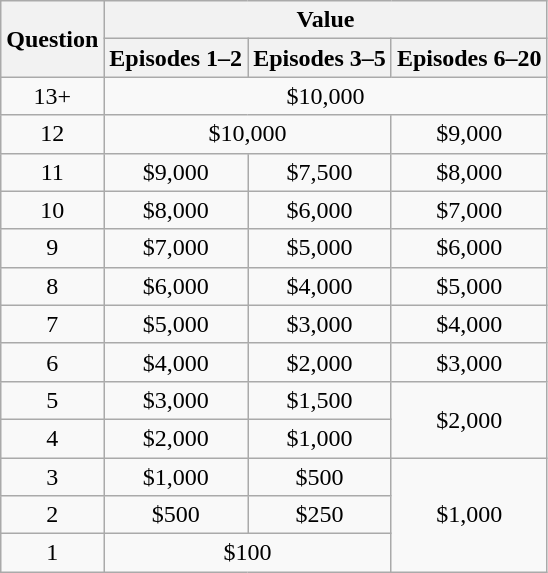<table class="wikitable">
<tr>
<th rowspan="2">Question</th>
<th colspan="3">Value</th>
</tr>
<tr>
<th>Episodes 1–2</th>
<th>Episodes 3–5</th>
<th>Episodes 6–20</th>
</tr>
<tr>
<td align=center>13+</td>
<td align=center colspan="3">$10,000</td>
</tr>
<tr>
<td align=center>12</td>
<td align=center colspan="2">$10,000</td>
<td align=center>$9,000</td>
</tr>
<tr>
<td align=center>11</td>
<td align=center>$9,000</td>
<td align=center>$7,500</td>
<td align=center>$8,000</td>
</tr>
<tr>
<td align=center>10</td>
<td align=center>$8,000</td>
<td align=center>$6,000</td>
<td align=center>$7,000</td>
</tr>
<tr>
<td align=center>9</td>
<td align=center>$7,000</td>
<td align=center>$5,000</td>
<td align=center>$6,000</td>
</tr>
<tr>
<td align=center>8</td>
<td align=center>$6,000</td>
<td align=center>$4,000</td>
<td align=center>$5,000</td>
</tr>
<tr>
<td align=center>7</td>
<td align=center>$5,000</td>
<td align=center>$3,000</td>
<td align=center>$4,000</td>
</tr>
<tr>
<td align=center>6</td>
<td align=center>$4,000</td>
<td align=center>$2,000</td>
<td align=center>$3,000</td>
</tr>
<tr>
<td align=center>5</td>
<td align=center>$3,000</td>
<td align=center>$1,500</td>
<td align=center rowspan="2">$2,000</td>
</tr>
<tr>
<td align=center>4</td>
<td align=center>$2,000</td>
<td align=center>$1,000</td>
</tr>
<tr>
<td align=center>3</td>
<td align=center>$1,000</td>
<td align=center>$500</td>
<td align=center rowspan="3">$1,000</td>
</tr>
<tr>
<td align=center>2</td>
<td align=center>$500</td>
<td align=center>$250</td>
</tr>
<tr>
<td align=center>1</td>
<td align=center colspan="2">$100</td>
</tr>
</table>
